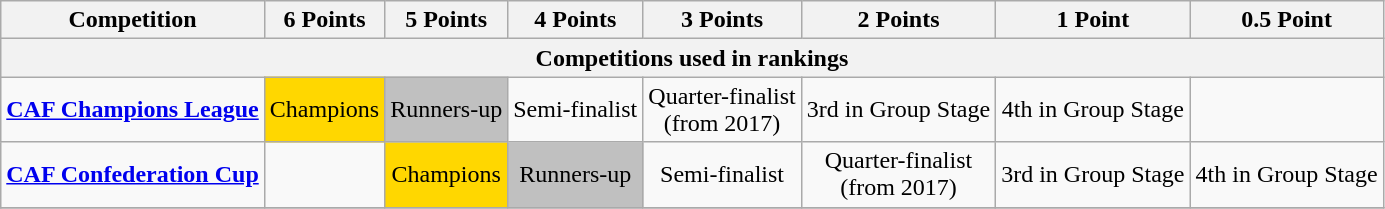<table class="wikitable" style="text-align: center;">
<tr>
<th>Competition</th>
<th>6 Points</th>
<th>5 Points</th>
<th>4 Points</th>
<th>3 Points</th>
<th>2 Points</th>
<th>1 Point</th>
<th>0.5 Point</th>
</tr>
<tr>
<th colspan=8>Competitions used in rankings</th>
</tr>
<tr>
<td align=left><strong><a href='#'>CAF Champions League</a></strong></td>
<td bgcolor=gold>Champions</td>
<td bgcolor=silver>Runners-up</td>
<td>Semi-finalist</td>
<td>Quarter-finalist<br>(from 2017)</td>
<td>3rd in Group Stage</td>
<td>4th in Group Stage</td>
<td></td>
</tr>
<tr>
<td align=left><strong><a href='#'>CAF Confederation Cup</a></strong></td>
<td></td>
<td bgcolor=gold>Champions</td>
<td bgcolor=silver>Runners-up</td>
<td>Semi-finalist</td>
<td>Quarter-finalist<br>(from 2017)</td>
<td>3rd in Group Stage</td>
<td>4th in Group Stage</td>
</tr>
<tr>
</tr>
</table>
